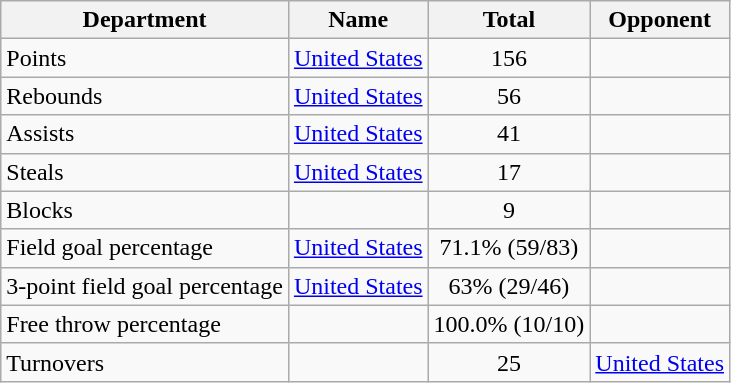<table class=wikitable>
<tr>
<th>Department</th>
<th>Name</th>
<th>Total</th>
<th>Opponent</th>
</tr>
<tr>
<td>Points</td>
<td> <a href='#'>United States</a></td>
<td align=center>156</td>
<td></td>
</tr>
<tr>
<td>Rebounds</td>
<td> <a href='#'>United States</a><br></td>
<td align=center>56</td>
<td> <br></td>
</tr>
<tr>
<td>Assists</td>
<td> <a href='#'>United States</a></td>
<td align=center>41</td>
<td></td>
</tr>
<tr>
<td>Steals</td>
<td> <a href='#'>United States</a></td>
<td align=center>17</td>
<td></td>
</tr>
<tr>
<td>Blocks</td>
<td></td>
<td align=center>9</td>
<td></td>
</tr>
<tr>
<td>Field goal percentage</td>
<td> <a href='#'>United States</a></td>
<td align=center>71.1% (59/83)</td>
<td></td>
</tr>
<tr>
<td>3-point field goal percentage</td>
<td> <a href='#'>United States</a></td>
<td align=center>63% (29/46)</td>
<td></td>
</tr>
<tr>
<td>Free throw percentage</td>
<td></td>
<td align=center>100.0% (10/10)</td>
<td></td>
</tr>
<tr>
<td>Turnovers</td>
<td></td>
<td align=center>25</td>
<td> <a href='#'>United States</a></td>
</tr>
</table>
